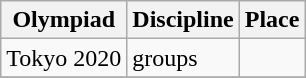<table class = "wikitable">
<tr>
<th>Olympiad</th>
<th>Discipline</th>
<th>Place</th>
</tr>
<tr>
<td Ukraine at the Summer Olympic Games 2020>Tokyo 2020</td>
<td Сиsynchronized swimming at the 2020 Summer Olympics - groups>groups</td>
<td></td>
</tr>
<tr>
</tr>
</table>
